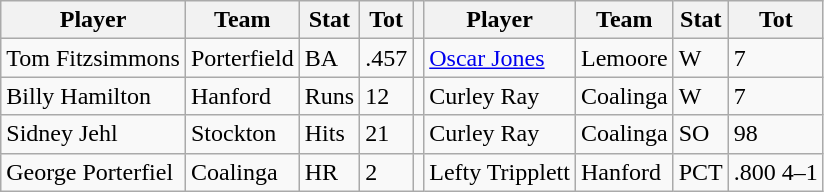<table class="wikitable">
<tr>
<th>Player</th>
<th>Team</th>
<th>Stat</th>
<th>Tot</th>
<th></th>
<th>Player</th>
<th>Team</th>
<th>Stat</th>
<th>Tot</th>
</tr>
<tr>
<td>Tom Fitzsimmons</td>
<td>Porterfield</td>
<td>BA</td>
<td>.457</td>
<td></td>
<td><a href='#'>Oscar Jones</a></td>
<td>Lemoore</td>
<td>W</td>
<td>7</td>
</tr>
<tr>
<td>Billy Hamilton</td>
<td>Hanford</td>
<td>Runs</td>
<td>12</td>
<td></td>
<td>Curley Ray</td>
<td>Coalinga</td>
<td>W</td>
<td>7</td>
</tr>
<tr>
<td>Sidney Jehl</td>
<td>Stockton</td>
<td>Hits</td>
<td>21</td>
<td></td>
<td>Curley Ray</td>
<td>Coalinga</td>
<td>SO</td>
<td>98</td>
</tr>
<tr>
<td>George Porterfiel</td>
<td>Coalinga</td>
<td>HR</td>
<td>2</td>
<td></td>
<td>Lefty Tripplett</td>
<td>Hanford</td>
<td>PCT</td>
<td>.800 4–1</td>
</tr>
</table>
